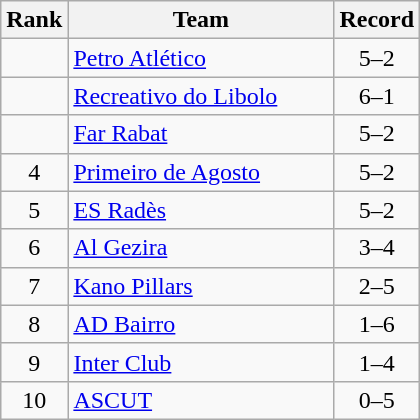<table class=wikitable style="text-align:center;">
<tr>
<th>Rank</th>
<th width=170>Team</th>
<th>Record</th>
</tr>
<tr>
<td></td>
<td align=left> <a href='#'>Petro Atlético</a></td>
<td>5–2</td>
</tr>
<tr>
<td></td>
<td align=left> <a href='#'>Recreativo do Libolo</a></td>
<td>6–1</td>
</tr>
<tr>
<td></td>
<td align=left> <a href='#'>Far Rabat</a></td>
<td>5–2</td>
</tr>
<tr>
<td>4</td>
<td align=left> <a href='#'>Primeiro de Agosto</a></td>
<td>5–2</td>
</tr>
<tr>
<td>5</td>
<td align=left> <a href='#'>ES Radès</a></td>
<td>5–2</td>
</tr>
<tr>
<td>6</td>
<td align=left> <a href='#'>Al Gezira</a></td>
<td>3–4</td>
</tr>
<tr>
<td>7</td>
<td align=left> <a href='#'>Kano Pillars</a></td>
<td>2–5</td>
</tr>
<tr>
<td>8</td>
<td align=left> <a href='#'>AD Bairro</a></td>
<td>1–6</td>
</tr>
<tr>
<td>9</td>
<td align=left> <a href='#'>Inter Club</a></td>
<td>1–4</td>
</tr>
<tr>
<td>10</td>
<td align=left> <a href='#'>ASCUT</a></td>
<td>0–5</td>
</tr>
</table>
